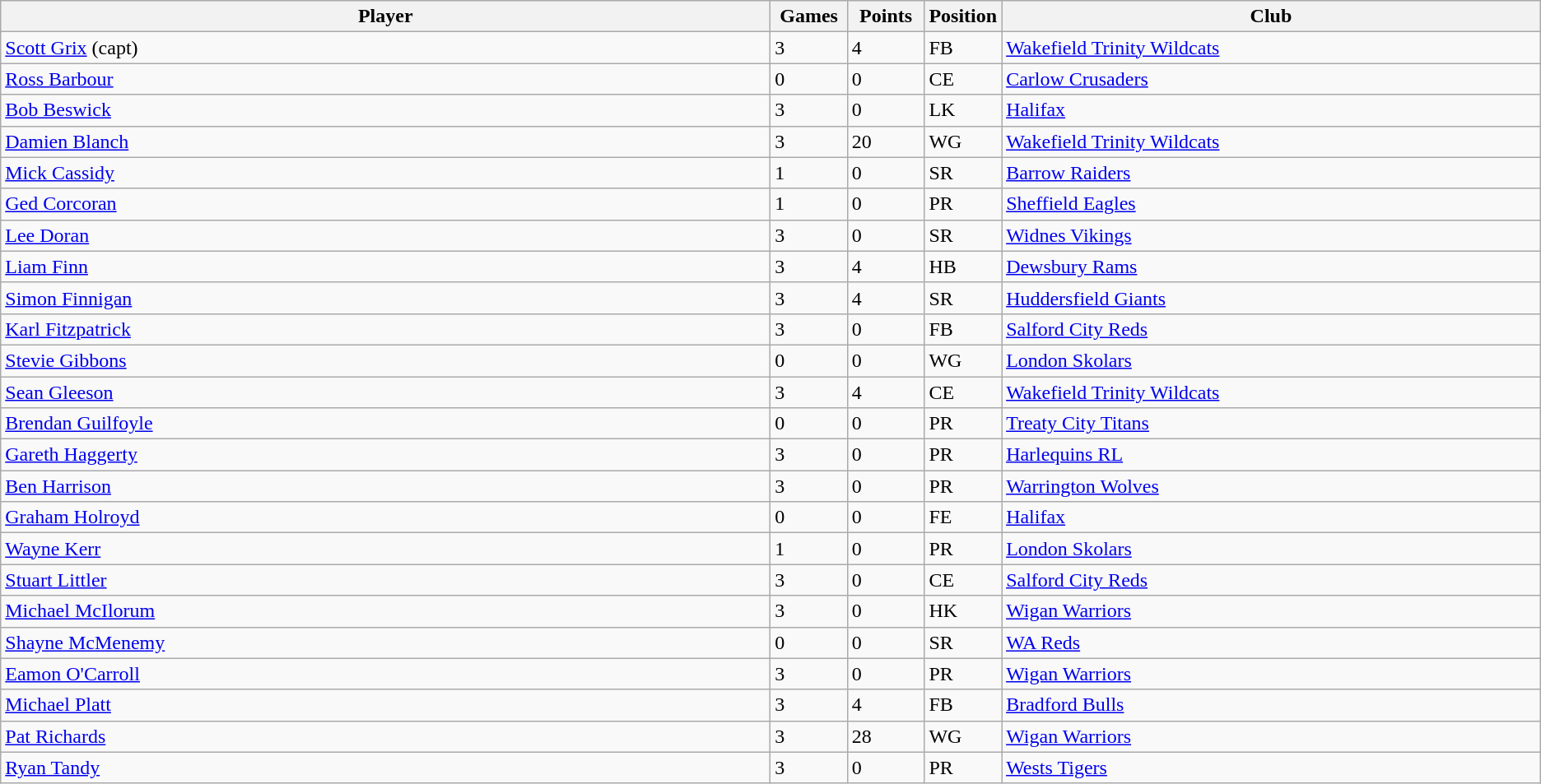<table class="wikitable">
<tr bgcolor=#FFFFFF>
<th !width=25%>Player</th>
<th width=5%>Games</th>
<th width=5%>Points</th>
<th width=5%>Position</th>
<th width=35%>Club</th>
</tr>
<tr>
<td><a href='#'>Scott Grix</a> (capt)</td>
<td>3</td>
<td>4</td>
<td>FB</td>
<td> <a href='#'>Wakefield Trinity Wildcats</a></td>
</tr>
<tr>
<td><a href='#'>Ross Barbour</a></td>
<td>0</td>
<td>0</td>
<td>CE</td>
<td> <a href='#'>Carlow Crusaders</a></td>
</tr>
<tr>
<td><a href='#'>Bob Beswick</a></td>
<td>3</td>
<td>0</td>
<td>LK</td>
<td> <a href='#'>Halifax</a></td>
</tr>
<tr>
<td><a href='#'>Damien Blanch</a></td>
<td>3</td>
<td>20</td>
<td>WG</td>
<td> <a href='#'>Wakefield Trinity Wildcats</a></td>
</tr>
<tr>
<td><a href='#'>Mick Cassidy</a></td>
<td>1</td>
<td>0</td>
<td>SR</td>
<td> <a href='#'>Barrow Raiders</a></td>
</tr>
<tr>
<td><a href='#'>Ged Corcoran</a></td>
<td>1</td>
<td>0</td>
<td>PR</td>
<td> <a href='#'>Sheffield Eagles</a></td>
</tr>
<tr>
<td><a href='#'>Lee Doran</a></td>
<td>3</td>
<td>0</td>
<td>SR</td>
<td> <a href='#'>Widnes Vikings</a></td>
</tr>
<tr>
<td><a href='#'>Liam Finn</a></td>
<td>3</td>
<td>4</td>
<td>HB</td>
<td> <a href='#'>Dewsbury Rams</a></td>
</tr>
<tr>
<td><a href='#'>Simon Finnigan</a></td>
<td>3</td>
<td>4</td>
<td>SR</td>
<td> <a href='#'>Huddersfield Giants</a></td>
</tr>
<tr>
<td><a href='#'>Karl Fitzpatrick</a></td>
<td>3</td>
<td>0</td>
<td>FB</td>
<td> <a href='#'>Salford City Reds</a></td>
</tr>
<tr>
<td><a href='#'>Stevie Gibbons</a></td>
<td>0</td>
<td>0</td>
<td>WG</td>
<td> <a href='#'>London Skolars</a></td>
</tr>
<tr>
<td><a href='#'>Sean Gleeson</a></td>
<td>3</td>
<td>4</td>
<td>CE</td>
<td> <a href='#'>Wakefield Trinity Wildcats</a></td>
</tr>
<tr>
<td><a href='#'>Brendan Guilfoyle</a></td>
<td>0</td>
<td>0</td>
<td>PR</td>
<td> <a href='#'>Treaty City Titans</a></td>
</tr>
<tr>
<td><a href='#'>Gareth Haggerty</a></td>
<td>3</td>
<td>0</td>
<td>PR</td>
<td> <a href='#'>Harlequins RL</a></td>
</tr>
<tr>
<td><a href='#'>Ben Harrison</a></td>
<td>3</td>
<td>0</td>
<td>PR</td>
<td> <a href='#'>Warrington Wolves</a></td>
</tr>
<tr>
<td><a href='#'>Graham Holroyd</a></td>
<td>0</td>
<td>0</td>
<td>FE</td>
<td> <a href='#'>Halifax</a></td>
</tr>
<tr>
<td><a href='#'>Wayne Kerr</a></td>
<td>1</td>
<td>0</td>
<td>PR</td>
<td> <a href='#'>London Skolars</a></td>
</tr>
<tr>
<td><a href='#'>Stuart Littler</a></td>
<td>3</td>
<td>0</td>
<td>CE</td>
<td> <a href='#'>Salford City Reds</a></td>
</tr>
<tr>
<td><a href='#'>Michael McIlorum</a></td>
<td>3</td>
<td>0</td>
<td>HK</td>
<td> <a href='#'>Wigan Warriors</a></td>
</tr>
<tr>
<td><a href='#'>Shayne McMenemy</a></td>
<td>0</td>
<td>0</td>
<td>SR</td>
<td> <a href='#'>WA Reds</a></td>
</tr>
<tr>
<td><a href='#'>Eamon O'Carroll</a></td>
<td>3</td>
<td>0</td>
<td>PR</td>
<td> <a href='#'>Wigan Warriors</a></td>
</tr>
<tr>
<td><a href='#'>Michael Platt</a></td>
<td>3</td>
<td>4</td>
<td>FB</td>
<td> <a href='#'>Bradford Bulls</a></td>
</tr>
<tr>
<td><a href='#'>Pat Richards</a></td>
<td>3</td>
<td>28</td>
<td>WG</td>
<td> <a href='#'>Wigan Warriors</a></td>
</tr>
<tr>
<td><a href='#'>Ryan Tandy</a></td>
<td>3</td>
<td>0</td>
<td>PR</td>
<td> <a href='#'>Wests Tigers</a></td>
</tr>
</table>
